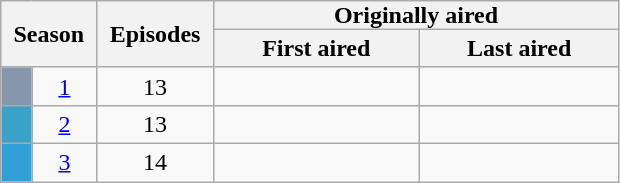<table class="wikitable plainrowheaders"  style="text-align:center;">
<tr>
<th scope="col" style="padding:0 8px;" colspan="2" rowspan="2">Season</th>
<th scope="col" style="padding:0 8px;" rowspan="2">Episodes</th>
<th scope="col" style="padding:0 80px;" colspan="2">Originally aired</th>
</tr>
<tr>
<th scope="col">First aired</th>
<th scope="col">Last aired</th>
</tr>
<tr>
<td scope="row" style="background:#8697AC;"></td>
<td><a href='#'>1</a></td>
<td>13</td>
<td></td>
<td></td>
</tr>
<tr>
<td scope="row" style="background:#3AA2C9;"></td>
<td><a href='#'>2</a></td>
<td>13</td>
<td></td>
<td></td>
</tr>
<tr>
<td scope="row" style="background:#31A0D7;"></td>
<td><a href='#'>3</a></td>
<td>14</td>
<td></td>
<td></td>
</tr>
</table>
